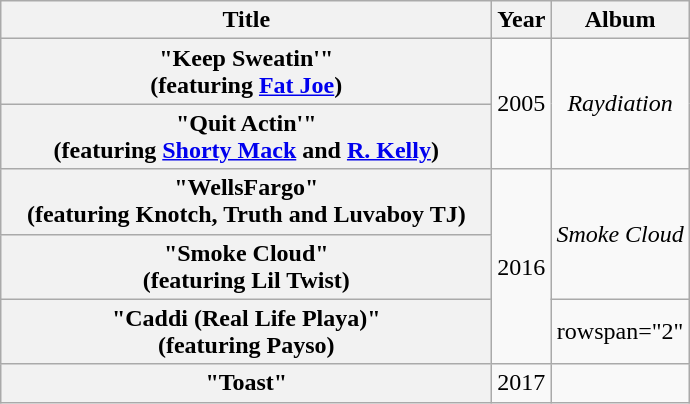<table class="wikitable plainrowheaders" style="text-align:center;">
<tr>
<th scope="col" style="width:20em;">Title</th>
<th scope="col">Year</th>
<th scope="col">Album</th>
</tr>
<tr>
<th scope="row">"Keep Sweatin'"<br><span>(featuring <a href='#'>Fat Joe</a>)</span></th>
<td rowspan="2">2005</td>
<td rowspan="2"><em>Raydiation</em></td>
</tr>
<tr>
<th scope="row">"Quit Actin'"<br><span>(featuring <a href='#'>Shorty Mack</a> and <a href='#'>R. Kelly</a>)</span></th>
</tr>
<tr>
<th scope="row">"WellsFargo"<br><span>(featuring Knotch, Truth and Luvaboy TJ)</span></th>
<td rowspan="3">2016</td>
<td rowspan="2"><em>Smoke Cloud</em></td>
</tr>
<tr>
<th scope="row">"Smoke Cloud"<br><span>(featuring Lil Twist)</span></th>
</tr>
<tr>
<th scope="row">"Caddi (Real Life Playa)"<br><span>(featuring Payso)</span></th>
<td>rowspan="2" </td>
</tr>
<tr>
<th scope="row">"Toast"</th>
<td>2017</td>
</tr>
</table>
